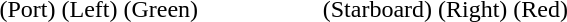<table width="385">
<tr>
<td colspan="2"></td>
</tr>
<tr>
<td style="text-align: left">(Port) (Left) (Green)</td>
<td style="text-align: right">(Starboard) (Right) (Red)</td>
</tr>
</table>
